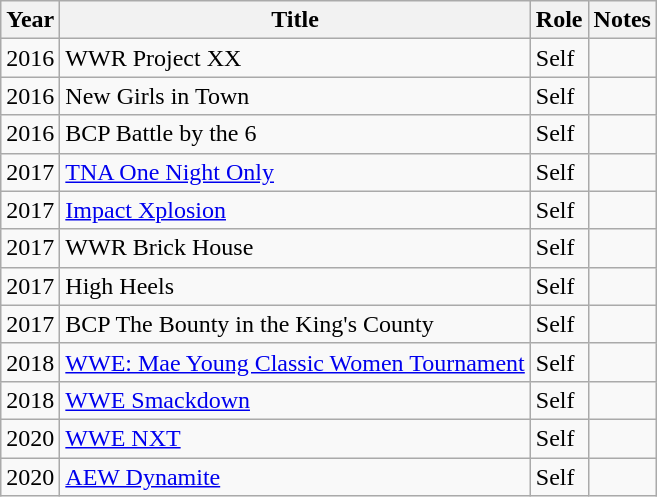<table class="wikitable">
<tr>
<th>Year</th>
<th>Title</th>
<th>Role</th>
<th>Notes</th>
</tr>
<tr>
<td>2016</td>
<td>WWR Project XX</td>
<td>Self</td>
<td></td>
</tr>
<tr>
<td>2016</td>
<td>New Girls in Town</td>
<td>Self</td>
<td></td>
</tr>
<tr>
<td>2016</td>
<td>BCP Battle by the 6</td>
<td>Self</td>
<td></td>
</tr>
<tr>
<td>2017</td>
<td><a href='#'>TNA One Night Only</a></td>
<td>Self</td>
<td></td>
</tr>
<tr>
<td>2017</td>
<td><a href='#'>Impact Xplosion</a></td>
<td>Self</td>
<td></td>
</tr>
<tr>
<td>2017</td>
<td>WWR Brick House</td>
<td>Self</td>
<td></td>
</tr>
<tr>
<td>2017</td>
<td>High Heels</td>
<td>Self</td>
<td></td>
</tr>
<tr>
<td>2017</td>
<td>BCP The Bounty in the King's County</td>
<td>Self</td>
<td></td>
</tr>
<tr>
<td>2018</td>
<td><a href='#'>WWE: Mae Young Classic Women Tournament</a></td>
<td>Self</td>
<td></td>
</tr>
<tr>
<td>2018</td>
<td><a href='#'>WWE Smackdown</a></td>
<td>Self</td>
<td></td>
</tr>
<tr>
<td>2020</td>
<td><a href='#'>WWE NXT</a></td>
<td>Self</td>
<td></td>
</tr>
<tr>
<td>2020</td>
<td><a href='#'>AEW Dynamite</a></td>
<td>Self</td>
<td></td>
</tr>
</table>
